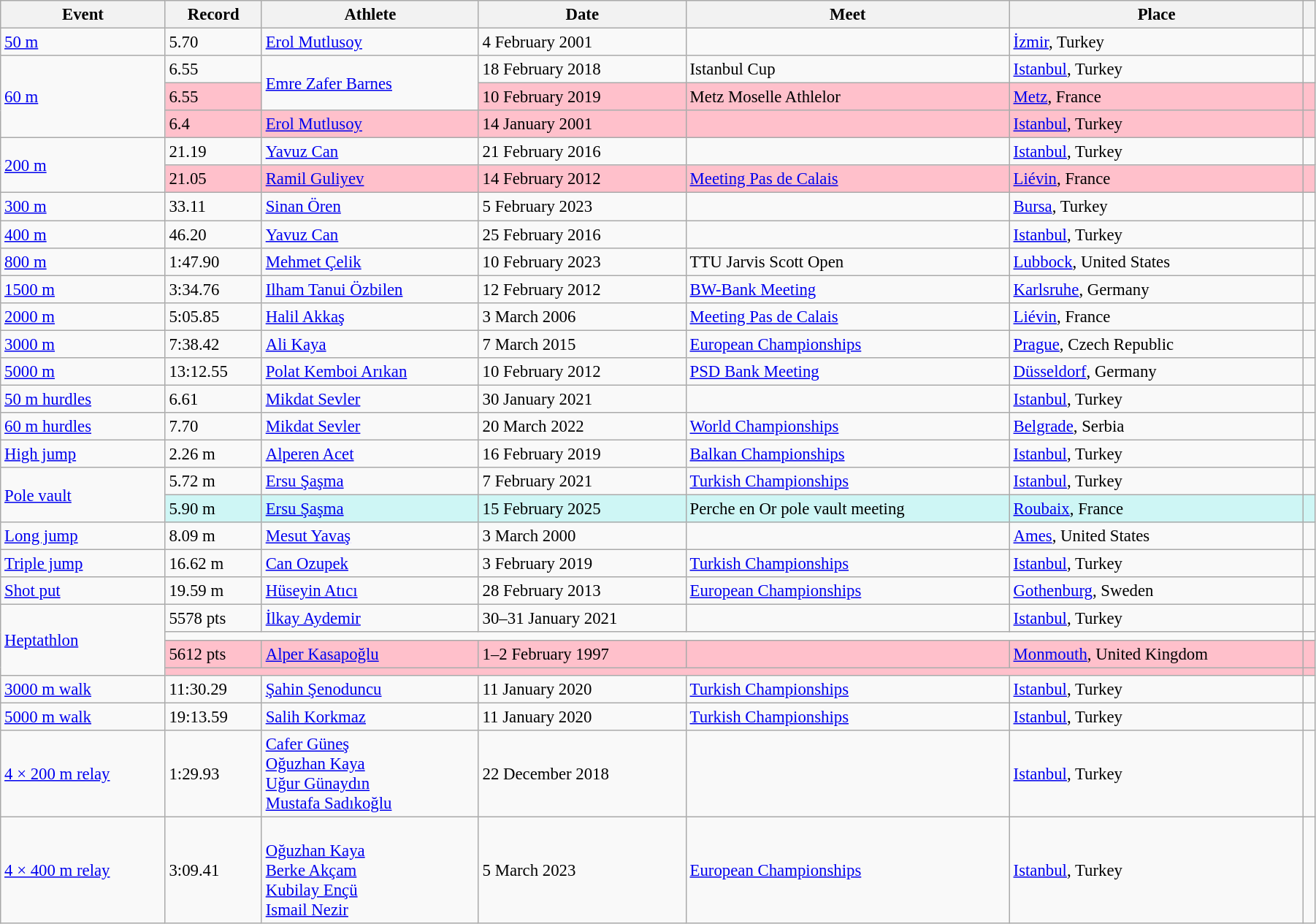<table class="wikitable" style="font-size:95%; width: 95%;">
<tr>
<th>Event</th>
<th>Record</th>
<th>Athlete</th>
<th>Date</th>
<th>Meet</th>
<th>Place</th>
<th></th>
</tr>
<tr>
<td><a href='#'>50 m</a></td>
<td>5.70</td>
<td><a href='#'>Erol Mutlusoy</a></td>
<td>4 February 2001</td>
<td></td>
<td><a href='#'>İzmir</a>, Turkey</td>
<td></td>
</tr>
<tr>
<td rowspan=3><a href='#'>60 m</a></td>
<td>6.55</td>
<td rowspan=2><a href='#'>Emre Zafer Barnes</a></td>
<td>18 February 2018</td>
<td>Istanbul Cup</td>
<td><a href='#'>Istanbul</a>, Turkey</td>
<td></td>
</tr>
<tr style="background:pink">
<td>6.55 </td>
<td>10 February 2019</td>
<td>Metz Moselle Athlelor</td>
<td><a href='#'>Metz</a>, France</td>
<td></td>
</tr>
<tr style="background:pink">
<td>6.4 </td>
<td><a href='#'>Erol Mutlusoy</a></td>
<td>14 January 2001</td>
<td></td>
<td><a href='#'>Istanbul</a>, Turkey</td>
<td></td>
</tr>
<tr>
<td rowspan=2><a href='#'>200 m</a></td>
<td>21.19</td>
<td><a href='#'>Yavuz Can</a></td>
<td>21 February 2016</td>
<td></td>
<td><a href='#'>Istanbul</a>, Turkey</td>
<td></td>
</tr>
<tr style="background:pink">
<td>21.05</td>
<td><a href='#'>Ramil Guliyev</a></td>
<td>14 February 2012</td>
<td><a href='#'>Meeting Pas de Calais</a></td>
<td><a href='#'>Liévin</a>, France</td>
<td></td>
</tr>
<tr>
<td><a href='#'>300 m</a></td>
<td>33.11</td>
<td><a href='#'>Sinan Ören</a></td>
<td>5 February 2023</td>
<td></td>
<td><a href='#'>Bursa</a>, Turkey</td>
<td></td>
</tr>
<tr>
<td><a href='#'>400 m</a></td>
<td>46.20</td>
<td><a href='#'>Yavuz Can</a></td>
<td>25 February 2016</td>
<td></td>
<td><a href='#'>Istanbul</a>, Turkey</td>
<td></td>
</tr>
<tr>
<td><a href='#'>800 m</a></td>
<td>1:47.90</td>
<td><a href='#'>Mehmet Çelik</a></td>
<td>10 February 2023</td>
<td>TTU Jarvis Scott Open</td>
<td><a href='#'>Lubbock</a>, United States</td>
<td></td>
</tr>
<tr>
<td><a href='#'>1500 m</a></td>
<td>3:34.76</td>
<td><a href='#'>Ilham Tanui Özbilen</a></td>
<td>12 February 2012</td>
<td><a href='#'>BW-Bank Meeting</a></td>
<td><a href='#'>Karlsruhe</a>, Germany</td>
<td></td>
</tr>
<tr>
<td><a href='#'>2000 m</a></td>
<td>5:05.85</td>
<td><a href='#'>Halil Akkaş</a></td>
<td>3 March 2006</td>
<td><a href='#'>Meeting Pas de Calais</a></td>
<td><a href='#'>Liévin</a>, France</td>
<td></td>
</tr>
<tr>
<td><a href='#'>3000 m</a></td>
<td>7:38.42 </td>
<td><a href='#'>Ali Kaya</a></td>
<td>7 March 2015</td>
<td><a href='#'>European Championships</a></td>
<td><a href='#'>Prague</a>, Czech Republic</td>
<td></td>
</tr>
<tr>
<td><a href='#'>5000 m</a></td>
<td>13:12.55</td>
<td><a href='#'>Polat Kemboi Arıkan</a></td>
<td>10 February 2012</td>
<td><a href='#'>PSD Bank Meeting</a></td>
<td><a href='#'>Düsseldorf</a>, Germany</td>
<td></td>
</tr>
<tr>
<td><a href='#'>50 m hurdles</a></td>
<td>6.61</td>
<td><a href='#'>Mikdat Sevler</a></td>
<td>30 January 2021</td>
<td></td>
<td><a href='#'>Istanbul</a>, Turkey</td>
<td></td>
</tr>
<tr>
<td><a href='#'>60 m hurdles</a></td>
<td>7.70</td>
<td><a href='#'>Mikdat Sevler</a></td>
<td>20 March 2022</td>
<td><a href='#'>World Championships</a></td>
<td><a href='#'>Belgrade</a>, Serbia</td>
<td></td>
</tr>
<tr>
<td><a href='#'>High jump</a></td>
<td>2.26 m</td>
<td><a href='#'>Alperen Acet</a></td>
<td>16 February 2019</td>
<td><a href='#'>Balkan Championships</a></td>
<td><a href='#'>Istanbul</a>, Turkey</td>
<td></td>
</tr>
<tr>
<td rowspan=2><a href='#'>Pole vault</a></td>
<td>5.72 m</td>
<td><a href='#'>Ersu Şaşma</a></td>
<td>7 February 2021</td>
<td><a href='#'>Turkish Championships</a></td>
<td><a href='#'>Istanbul</a>, Turkey</td>
<td></td>
</tr>
<tr style = "background:#CEF6F5">
<td>5.90 m</td>
<td><a href='#'>Ersu Şaşma</a></td>
<td>15 February 2025</td>
<td>Perche en Or pole vault meeting</td>
<td><a href='#'>Roubaix</a>, France</td>
<td></td>
</tr>
<tr>
<td><a href='#'>Long jump</a></td>
<td>8.09 m</td>
<td><a href='#'>Mesut Yavaş</a></td>
<td>3 March 2000</td>
<td></td>
<td><a href='#'>Ames</a>, United States</td>
<td></td>
</tr>
<tr>
<td><a href='#'>Triple jump</a></td>
<td>16.62 m</td>
<td><a href='#'>Can Ozupek</a></td>
<td>3 February 2019</td>
<td><a href='#'>Turkish Championships</a></td>
<td><a href='#'>Istanbul</a>, Turkey</td>
<td></td>
</tr>
<tr>
<td><a href='#'>Shot put</a></td>
<td>19.59 m</td>
<td><a href='#'>Hüseyin Atıcı</a></td>
<td>28 February 2013</td>
<td><a href='#'>European Championships</a></td>
<td><a href='#'>Gothenburg</a>, Sweden</td>
<td></td>
</tr>
<tr>
<td rowspan=4><a href='#'>Heptathlon</a></td>
<td>5578 pts</td>
<td><a href='#'>İlkay Aydemir</a></td>
<td>30–31 January 2021</td>
<td></td>
<td><a href='#'>Istanbul</a>, Turkey</td>
<td></td>
</tr>
<tr>
<td colspan=5></td>
<td></td>
</tr>
<tr style="background:pink">
<td>5612 pts</td>
<td><a href='#'>Alper Kasapoğlu</a></td>
<td>1–2 February 1997</td>
<td></td>
<td><a href='#'>Monmouth</a>, United Kingdom</td>
<td></td>
</tr>
<tr style="background:pink">
<td colspan=5></td>
<td></td>
</tr>
<tr>
<td><a href='#'>3000 m walk</a></td>
<td>11:30.29</td>
<td><a href='#'>Şahin Şenoduncu</a></td>
<td>11 January 2020</td>
<td><a href='#'>Turkish Championships</a></td>
<td><a href='#'>Istanbul</a>, Turkey</td>
<td></td>
</tr>
<tr>
<td><a href='#'>5000 m walk</a></td>
<td>19:13.59</td>
<td><a href='#'>Salih Korkmaz</a></td>
<td>11 January 2020</td>
<td><a href='#'>Turkish Championships</a></td>
<td><a href='#'>Istanbul</a>, Turkey</td>
<td></td>
</tr>
<tr>
<td><a href='#'>4 × 200 m relay</a></td>
<td>1:29.93</td>
<td><a href='#'>Cafer Güneş</a><br><a href='#'>Oğuzhan Kaya</a><br><a href='#'>Uğur Günaydın</a><br><a href='#'>Mustafa Sadıkoğlu</a></td>
<td>22 December 2018</td>
<td></td>
<td><a href='#'>Istanbul</a>, Turkey</td>
<td></td>
</tr>
<tr>
<td><a href='#'>4 × 400 m relay</a></td>
<td>3:09.41</td>
<td><br><a href='#'>Oğuzhan Kaya</a><br><a href='#'>Berke Akçam</a><br><a href='#'>Kubilay Ençü</a><br><a href='#'>Ismail Nezir</a></td>
<td>5 March 2023</td>
<td><a href='#'>European Championships</a></td>
<td><a href='#'>Istanbul</a>, Turkey</td>
<td></td>
</tr>
</table>
